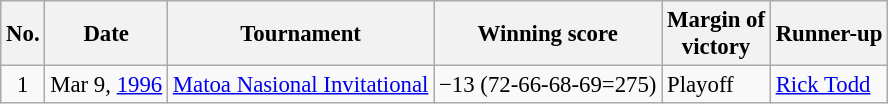<table class="wikitable" style="font-size:95%;">
<tr>
<th>No.</th>
<th>Date</th>
<th>Tournament</th>
<th>Winning score</th>
<th>Margin of<br>victory</th>
<th>Runner-up</th>
</tr>
<tr>
<td align=center>1</td>
<td align=right>Mar 9, <a href='#'>1996</a></td>
<td><a href='#'>Matoa Nasional Invitational</a></td>
<td>−13 (72-66-68-69=275)</td>
<td>Playoff</td>
<td> <a href='#'>Rick Todd</a></td>
</tr>
</table>
